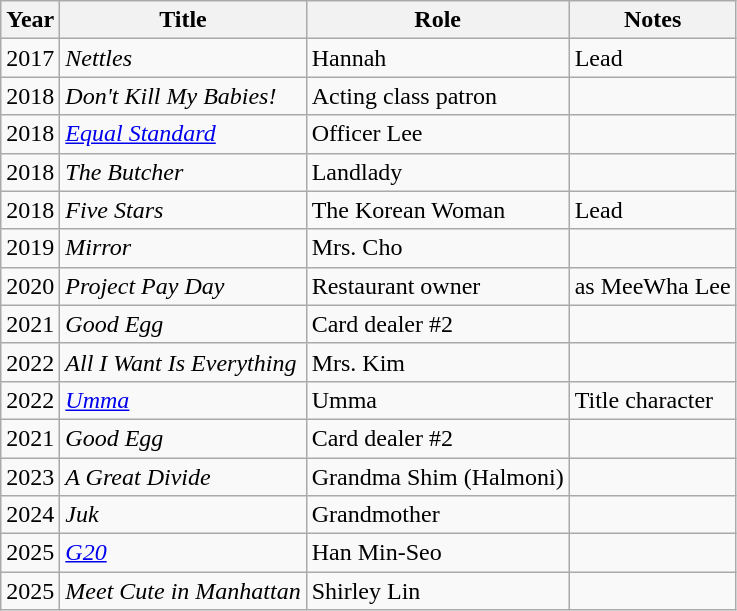<table class="wikitable">
<tr>
<th>Year</th>
<th>Title</th>
<th>Role</th>
<th>Notes</th>
</tr>
<tr>
<td>2017</td>
<td><em>Nettles</em></td>
<td>Hannah</td>
<td>Lead</td>
</tr>
<tr>
<td>2018</td>
<td><em>Don't Kill My Babies!</em></td>
<td>Acting class patron</td>
<td></td>
</tr>
<tr>
<td>2018</td>
<td><em><a href='#'>Equal Standard</a></em></td>
<td>Officer Lee</td>
<td></td>
</tr>
<tr>
<td>2018</td>
<td><em>The Butcher</em></td>
<td>Landlady</td>
<td></td>
</tr>
<tr>
<td>2018</td>
<td><em>Five Stars</em></td>
<td>The Korean Woman</td>
<td>Lead</td>
</tr>
<tr>
<td>2019</td>
<td><em>Mirror</em></td>
<td>Mrs. Cho</td>
<td></td>
</tr>
<tr>
<td>2020</td>
<td><em>Project Pay Day</em></td>
<td>Restaurant owner</td>
<td>as MeeWha Lee</td>
</tr>
<tr>
<td>2021</td>
<td><em>Good Egg</em></td>
<td>Card dealer #2</td>
<td></td>
</tr>
<tr>
<td>2022</td>
<td><em>All I Want Is Everything</em></td>
<td>Mrs. Kim</td>
<td></td>
</tr>
<tr>
<td>2022</td>
<td><em><a href='#'>Umma</a></em></td>
<td>Umma</td>
<td>Title character</td>
</tr>
<tr>
<td>2021</td>
<td><em>Good Egg</em></td>
<td>Card dealer #2</td>
<td></td>
</tr>
<tr>
<td>2023</td>
<td><em>A Great Divide</em></td>
<td>Grandma Shim (Halmoni)</td>
<td></td>
</tr>
<tr>
<td>2024</td>
<td><em>Juk</em></td>
<td>Grandmother</td>
<td></td>
</tr>
<tr>
<td>2025</td>
<td><em><a href='#'>G20</a></em></td>
<td>Han Min-Seo</td>
<td></td>
</tr>
<tr>
<td>2025</td>
<td><em>Meet Cute in Manhattan</em></td>
<td>Shirley Lin</td>
<td></td>
</tr>
</table>
